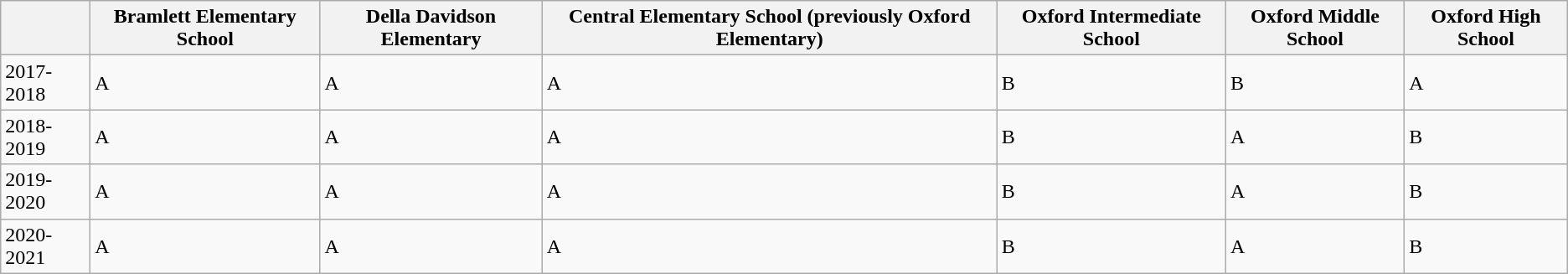<table class="wikitable">
<tr>
<th></th>
<th>Bramlett Elementary School</th>
<th>Della Davidson Elementary</th>
<th>Central Elementary School (previously Oxford Elementary)</th>
<th>Oxford Intermediate School</th>
<th>Oxford Middle School</th>
<th>Oxford High School</th>
</tr>
<tr>
<td>2017-2018</td>
<td>A</td>
<td>A</td>
<td>A</td>
<td>B</td>
<td>B</td>
<td>A</td>
</tr>
<tr>
<td>2018-2019</td>
<td>A</td>
<td>A</td>
<td>A</td>
<td>B</td>
<td>A</td>
<td>B</td>
</tr>
<tr>
<td>2019-2020</td>
<td>A</td>
<td>A</td>
<td>A</td>
<td>B</td>
<td>A</td>
<td>B</td>
</tr>
<tr>
<td>2020-2021</td>
<td>A</td>
<td>A</td>
<td>A</td>
<td>B</td>
<td>A</td>
<td>B</td>
</tr>
</table>
